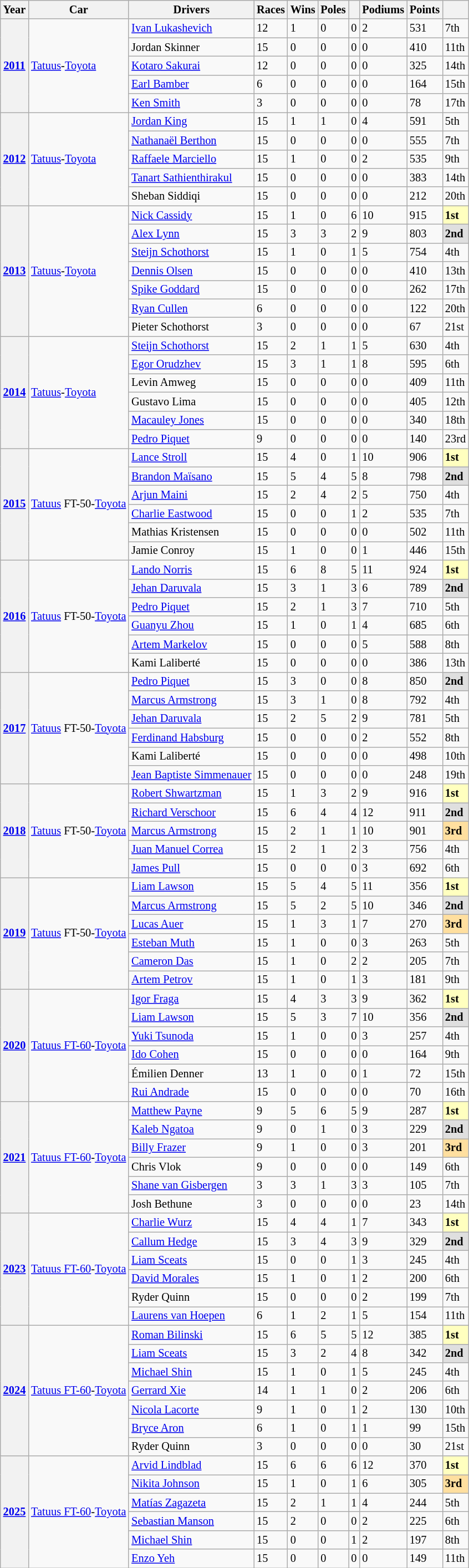<table class="wikitable" style="font-size:85%">
<tr>
<th>Year</th>
<th>Car</th>
<th>Drivers</th>
<th>Races</th>
<th>Wins</th>
<th>Poles</th>
<th></th>
<th>Podiums</th>
<th>Points</th>
<th></th>
</tr>
<tr>
<th rowspan=5><a href='#'>2011</a></th>
<td rowspan=5><a href='#'>Tatuus</a>-<a href='#'>Toyota</a></td>
<td> <a href='#'>Ivan Lukashevich</a></td>
<td>12</td>
<td>1</td>
<td>0</td>
<td>0</td>
<td>2</td>
<td>531</td>
<td>7th</td>
</tr>
<tr>
<td> Jordan Skinner</td>
<td>15</td>
<td>0</td>
<td>0</td>
<td>0</td>
<td>0</td>
<td>410</td>
<td>11th</td>
</tr>
<tr>
<td> <a href='#'>Kotaro Sakurai</a></td>
<td>12</td>
<td>0</td>
<td>0</td>
<td>0</td>
<td>0</td>
<td>325</td>
<td>14th</td>
</tr>
<tr>
<td> <a href='#'>Earl Bamber</a></td>
<td>6</td>
<td>0</td>
<td>0</td>
<td>0</td>
<td>0</td>
<td>164</td>
<td>15th</td>
</tr>
<tr>
<td> <a href='#'>Ken Smith</a></td>
<td>3</td>
<td>0</td>
<td>0</td>
<td>0</td>
<td>0</td>
<td>78</td>
<td>17th</td>
</tr>
<tr>
<th rowspan=5><a href='#'>2012</a></th>
<td rowspan=5><a href='#'>Tatuus</a>-<a href='#'>Toyota</a></td>
<td> <a href='#'>Jordan King</a></td>
<td>15</td>
<td>1</td>
<td>1</td>
<td>0</td>
<td>4</td>
<td>591</td>
<td>5th</td>
</tr>
<tr>
<td> <a href='#'>Nathanaël Berthon</a></td>
<td>15</td>
<td>0</td>
<td>0</td>
<td>0</td>
<td>0</td>
<td>555</td>
<td>7th</td>
</tr>
<tr>
<td> <a href='#'>Raffaele Marciello</a></td>
<td>15</td>
<td>1</td>
<td>0</td>
<td>0</td>
<td>2</td>
<td>535</td>
<td>9th</td>
</tr>
<tr>
<td> <a href='#'>Tanart Sathienthirakul</a></td>
<td>15</td>
<td>0</td>
<td>0</td>
<td>0</td>
<td>0</td>
<td>383</td>
<td>14th</td>
</tr>
<tr>
<td> Sheban Siddiqi</td>
<td>15</td>
<td>0</td>
<td>0</td>
<td>0</td>
<td>0</td>
<td>212</td>
<td>20th</td>
</tr>
<tr>
<th rowspan=7><a href='#'>2013</a></th>
<td rowspan=7><a href='#'>Tatuus</a>-<a href='#'>Toyota</a></td>
<td> <a href='#'>Nick Cassidy</a></td>
<td>15</td>
<td>1</td>
<td>0</td>
<td>6</td>
<td>10</td>
<td>915</td>
<td style="background:#FFFFBF;"><strong>1st</strong></td>
</tr>
<tr>
<td> <a href='#'>Alex Lynn</a></td>
<td>15</td>
<td>3</td>
<td>3</td>
<td>2</td>
<td>9</td>
<td>803</td>
<td style="background:#DFDFDF;"><strong>2nd</strong></td>
</tr>
<tr>
<td> <a href='#'>Steijn Schothorst</a></td>
<td>15</td>
<td>1</td>
<td>0</td>
<td>1</td>
<td>5</td>
<td>754</td>
<td>4th</td>
</tr>
<tr>
<td> <a href='#'>Dennis Olsen</a></td>
<td>15</td>
<td>0</td>
<td>0</td>
<td>0</td>
<td>0</td>
<td>410</td>
<td>13th</td>
</tr>
<tr>
<td> <a href='#'>Spike Goddard</a></td>
<td>15</td>
<td>0</td>
<td>0</td>
<td>0</td>
<td>0</td>
<td>262</td>
<td>17th</td>
</tr>
<tr>
<td> <a href='#'>Ryan Cullen</a></td>
<td>6</td>
<td>0</td>
<td>0</td>
<td>0</td>
<td>0</td>
<td>122</td>
<td>20th</td>
</tr>
<tr>
<td> Pieter Schothorst</td>
<td>3</td>
<td>0</td>
<td>0</td>
<td>0</td>
<td>0</td>
<td>67</td>
<td>21st</td>
</tr>
<tr>
<th rowspan=6><a href='#'>2014</a></th>
<td rowspan=6><a href='#'>Tatuus</a>-<a href='#'>Toyota</a></td>
<td> <a href='#'>Steijn Schothorst</a></td>
<td>15</td>
<td>2</td>
<td>1</td>
<td>1</td>
<td>5</td>
<td>630</td>
<td>4th</td>
</tr>
<tr>
<td> <a href='#'>Egor Orudzhev</a></td>
<td>15</td>
<td>3</td>
<td>1</td>
<td>1</td>
<td>8</td>
<td>595</td>
<td>6th</td>
</tr>
<tr>
<td> Levin Amweg</td>
<td>15</td>
<td>0</td>
<td>0</td>
<td>0</td>
<td>0</td>
<td>409</td>
<td>11th</td>
</tr>
<tr>
<td> Gustavo Lima</td>
<td>15</td>
<td>0</td>
<td>0</td>
<td>0</td>
<td>0</td>
<td>405</td>
<td>12th</td>
</tr>
<tr>
<td> <a href='#'>Macauley Jones</a></td>
<td>15</td>
<td>0</td>
<td>0</td>
<td>0</td>
<td>0</td>
<td>340</td>
<td>18th</td>
</tr>
<tr>
<td> <a href='#'>Pedro Piquet</a></td>
<td>9</td>
<td>0</td>
<td>0</td>
<td>0</td>
<td>0</td>
<td>140</td>
<td>23rd</td>
</tr>
<tr>
<th rowspan=6><a href='#'>2015</a></th>
<td rowspan=6><a href='#'>Tatuus</a> FT-50-<a href='#'>Toyota</a></td>
<td> <a href='#'>Lance Stroll</a></td>
<td>15</td>
<td>4</td>
<td>0</td>
<td>1</td>
<td>10</td>
<td>906</td>
<td style="background:#FFFFBF;"><strong>1st</strong></td>
</tr>
<tr>
<td> <a href='#'>Brandon Maïsano</a></td>
<td>15</td>
<td>5</td>
<td>4</td>
<td>5</td>
<td>8</td>
<td>798</td>
<td style="background:#DFDFDF;"><strong>2nd</strong></td>
</tr>
<tr>
<td> <a href='#'>Arjun Maini</a></td>
<td>15</td>
<td>2</td>
<td>4</td>
<td>2</td>
<td>5</td>
<td>750</td>
<td>4th</td>
</tr>
<tr>
<td> <a href='#'>Charlie Eastwood</a></td>
<td>15</td>
<td>0</td>
<td>0</td>
<td>1</td>
<td>2</td>
<td>535</td>
<td>7th</td>
</tr>
<tr>
<td> Mathias Kristensen</td>
<td>15</td>
<td>0</td>
<td>0</td>
<td>0</td>
<td>0</td>
<td>502</td>
<td>11th</td>
</tr>
<tr>
<td> Jamie Conroy</td>
<td>15</td>
<td>1</td>
<td>0</td>
<td>0</td>
<td>1</td>
<td>446</td>
<td>15th</td>
</tr>
<tr>
<th rowspan=6><a href='#'>2016</a></th>
<td rowspan=6><a href='#'>Tatuus</a> FT-50-<a href='#'>Toyota</a></td>
<td> <a href='#'>Lando Norris</a></td>
<td>15</td>
<td>6</td>
<td>8</td>
<td>5</td>
<td>11</td>
<td>924</td>
<td style="background:#FFFFBF;"><strong>1st</strong></td>
</tr>
<tr>
<td> <a href='#'>Jehan Daruvala</a></td>
<td>15</td>
<td>3</td>
<td>1</td>
<td>3</td>
<td>6</td>
<td>789</td>
<td style="background:#DFDFDF;"><strong>2nd</strong></td>
</tr>
<tr>
<td> <a href='#'>Pedro Piquet</a></td>
<td>15</td>
<td>2</td>
<td>1</td>
<td>3</td>
<td>7</td>
<td>710</td>
<td>5th</td>
</tr>
<tr>
<td> <a href='#'>Guanyu Zhou</a></td>
<td>15</td>
<td>1</td>
<td>0</td>
<td>1</td>
<td>4</td>
<td>685</td>
<td>6th</td>
</tr>
<tr>
<td> <a href='#'>Artem Markelov</a></td>
<td>15</td>
<td>0</td>
<td>0</td>
<td>0</td>
<td>5</td>
<td>588</td>
<td>8th</td>
</tr>
<tr>
<td> Kami Laliberté</td>
<td>15</td>
<td>0</td>
<td>0</td>
<td>0</td>
<td>0</td>
<td>386</td>
<td>13th</td>
</tr>
<tr>
<th rowspan=6><a href='#'>2017</a></th>
<td rowspan=6><a href='#'>Tatuus</a> FT-50-<a href='#'>Toyota</a></td>
<td> <a href='#'>Pedro Piquet</a></td>
<td>15</td>
<td>3</td>
<td>0</td>
<td>0</td>
<td>8</td>
<td>850</td>
<td style="background:#DFDFDF;"><strong>2nd</strong></td>
</tr>
<tr>
<td> <a href='#'>Marcus Armstrong</a></td>
<td>15</td>
<td>3</td>
<td>1</td>
<td>0</td>
<td>8</td>
<td>792</td>
<td>4th</td>
</tr>
<tr>
<td> <a href='#'>Jehan Daruvala</a></td>
<td>15</td>
<td>2</td>
<td>5</td>
<td>2</td>
<td>9</td>
<td>781</td>
<td>5th</td>
</tr>
<tr>
<td> <a href='#'>Ferdinand Habsburg</a></td>
<td>15</td>
<td>0</td>
<td>0</td>
<td>0</td>
<td>2</td>
<td>552</td>
<td>8th</td>
</tr>
<tr>
<td> Kami Laliberté</td>
<td>15</td>
<td>0</td>
<td>0</td>
<td>0</td>
<td>0</td>
<td>498</td>
<td>10th</td>
</tr>
<tr>
<td> <a href='#'>Jean Baptiste Simmenauer</a></td>
<td>15</td>
<td>0</td>
<td>0</td>
<td>0</td>
<td>0</td>
<td>248</td>
<td>19th</td>
</tr>
<tr>
<th rowspan=5><a href='#'>2018</a></th>
<td rowspan=5><a href='#'>Tatuus</a> FT-50-<a href='#'>Toyota</a></td>
<td> <a href='#'>Robert Shwartzman</a></td>
<td>15</td>
<td>1</td>
<td>3</td>
<td>2</td>
<td>9</td>
<td>916</td>
<td style="background:#FFFFBF;"><strong>1st</strong></td>
</tr>
<tr>
<td> <a href='#'>Richard Verschoor</a></td>
<td>15</td>
<td>6</td>
<td>4</td>
<td>4</td>
<td>12</td>
<td>911</td>
<td style="background:#DFDFDF;"><strong>2nd</strong></td>
</tr>
<tr>
<td> <a href='#'>Marcus Armstrong</a></td>
<td>15</td>
<td>2</td>
<td>1</td>
<td>1</td>
<td>10</td>
<td>901</td>
<td style="background:#FFDF9F;"><strong>3rd</strong></td>
</tr>
<tr>
<td> <a href='#'>Juan Manuel Correa</a></td>
<td>15</td>
<td>2</td>
<td>1</td>
<td>2</td>
<td>3</td>
<td>756</td>
<td>4th</td>
</tr>
<tr>
<td> <a href='#'>James Pull</a></td>
<td>15</td>
<td>0</td>
<td>0</td>
<td>0</td>
<td>3</td>
<td>692</td>
<td>6th</td>
</tr>
<tr>
<th rowspan="6"><a href='#'>2019</a></th>
<td rowspan="6"><a href='#'>Tatuus</a> FT-50-<a href='#'>Toyota</a></td>
<td> <a href='#'>Liam Lawson</a></td>
<td>15</td>
<td>5</td>
<td>4</td>
<td>5</td>
<td>11</td>
<td>356</td>
<td style="background:#FFFFBF;"><strong>1st</strong></td>
</tr>
<tr>
<td> <a href='#'>Marcus Armstrong</a></td>
<td>15</td>
<td>5</td>
<td>2</td>
<td>5</td>
<td>10</td>
<td>346</td>
<td style="background:#DFDFDF;"><strong>2nd</strong></td>
</tr>
<tr>
<td> <a href='#'>Lucas Auer</a></td>
<td>15</td>
<td>1</td>
<td>3</td>
<td>1</td>
<td>7</td>
<td>270</td>
<td style="background:#FFDF9F;"><strong>3rd</strong></td>
</tr>
<tr>
<td> <a href='#'>Esteban Muth</a></td>
<td>15</td>
<td>1</td>
<td>0</td>
<td>0</td>
<td>3</td>
<td>263</td>
<td>5th</td>
</tr>
<tr>
<td> <a href='#'>Cameron Das</a></td>
<td>15</td>
<td>1</td>
<td>0</td>
<td>2</td>
<td>2</td>
<td>205</td>
<td>7th</td>
</tr>
<tr>
<td> <a href='#'>Artem Petrov</a></td>
<td>15</td>
<td>1</td>
<td>0</td>
<td>1</td>
<td>3</td>
<td>181</td>
<td>9th</td>
</tr>
<tr>
<th rowspan="6"><a href='#'>2020</a></th>
<td rowspan="6"><a href='#'>Tatuus FT-60</a>-<a href='#'>Toyota</a></td>
<td> <a href='#'>Igor Fraga</a></td>
<td>15</td>
<td>4</td>
<td>3</td>
<td>3</td>
<td>9</td>
<td>362</td>
<td style="background:#FFFFBF;"><strong>1st</strong></td>
</tr>
<tr>
<td> <a href='#'>Liam Lawson</a></td>
<td>15</td>
<td>5</td>
<td>3</td>
<td>7</td>
<td>10</td>
<td>356</td>
<td style="background:#DFDFDF;"><strong>2nd</strong></td>
</tr>
<tr>
<td> <a href='#'>Yuki Tsunoda</a></td>
<td>15</td>
<td>1</td>
<td>0</td>
<td>0</td>
<td>3</td>
<td>257</td>
<td>4th</td>
</tr>
<tr>
<td> <a href='#'>Ido Cohen</a></td>
<td>15</td>
<td>0</td>
<td>0</td>
<td>0</td>
<td>0</td>
<td>164</td>
<td>9th</td>
</tr>
<tr>
<td> Émilien Denner</td>
<td>13</td>
<td>1</td>
<td>0</td>
<td>0</td>
<td>1</td>
<td>72</td>
<td>15th</td>
</tr>
<tr>
<td> <a href='#'>Rui Andrade</a></td>
<td>15</td>
<td>0</td>
<td>0</td>
<td>0</td>
<td>0</td>
<td>70</td>
<td>16th</td>
</tr>
<tr>
<th rowspan="6"><a href='#'>2021</a></th>
<td rowspan="6"><a href='#'>Tatuus FT-60</a>-<a href='#'>Toyota</a></td>
<td> <a href='#'>Matthew Payne</a></td>
<td>9</td>
<td>5</td>
<td>6</td>
<td>5</td>
<td>9</td>
<td>287</td>
<td style="background:#FFFFBF;"><strong>1st</strong></td>
</tr>
<tr>
<td> <a href='#'>Kaleb Ngatoa</a></td>
<td>9</td>
<td>0</td>
<td>1</td>
<td>0</td>
<td>3</td>
<td>229</td>
<td style="background:#DFDFDF;"><strong>2nd</strong></td>
</tr>
<tr>
<td> <a href='#'>Billy Frazer</a></td>
<td>9</td>
<td>1</td>
<td>0</td>
<td>0</td>
<td>3</td>
<td>201</td>
<td style="background:#FFDF9F;"><strong>3rd</strong></td>
</tr>
<tr>
<td> Chris Vlok</td>
<td>9</td>
<td>0</td>
<td>0</td>
<td>0</td>
<td>0</td>
<td>149</td>
<td>6th</td>
</tr>
<tr>
<td> <a href='#'>Shane van Gisbergen</a></td>
<td>3</td>
<td>3</td>
<td>1</td>
<td>3</td>
<td>3</td>
<td>105</td>
<td>7th</td>
</tr>
<tr>
<td> Josh Bethune</td>
<td>3</td>
<td>0</td>
<td>0</td>
<td>0</td>
<td>0</td>
<td>23</td>
<td>14th</td>
</tr>
<tr>
<th rowspan="6"><a href='#'>2023</a></th>
<td rowspan="6"><a href='#'>Tatuus FT-60</a>-<a href='#'>Toyota</a></td>
<td> <a href='#'>Charlie Wurz</a></td>
<td>15</td>
<td>4</td>
<td>4</td>
<td>1</td>
<td>7</td>
<td>343</td>
<td style="background:#FFFFBF;"><strong>1st</strong></td>
</tr>
<tr>
<td> <a href='#'>Callum Hedge</a></td>
<td>15</td>
<td>3</td>
<td>4</td>
<td>3</td>
<td>9</td>
<td>329</td>
<td style="background:#DFDFDF;"><strong>2nd</strong></td>
</tr>
<tr>
<td> <a href='#'>Liam Sceats</a></td>
<td>15</td>
<td>0</td>
<td>0</td>
<td>1</td>
<td>3</td>
<td>245</td>
<td>4th</td>
</tr>
<tr>
<td> <a href='#'>David Morales</a></td>
<td>15</td>
<td>1</td>
<td>0</td>
<td>1</td>
<td>2</td>
<td>200</td>
<td>6th</td>
</tr>
<tr>
<td> Ryder Quinn</td>
<td>15</td>
<td>0</td>
<td>0</td>
<td>0</td>
<td>2</td>
<td>199</td>
<td>7th</td>
</tr>
<tr>
<td> <a href='#'>Laurens van Hoepen</a></td>
<td>6</td>
<td>1</td>
<td>2</td>
<td>1</td>
<td>5</td>
<td>154</td>
<td>11th</td>
</tr>
<tr>
<th rowspan="7"><a href='#'>2024</a></th>
<td rowspan="7"><a href='#'>Tatuus FT-60</a>-<a href='#'>Toyota</a></td>
<td> <a href='#'>Roman Bilinski</a></td>
<td>15</td>
<td>6</td>
<td>5</td>
<td>5</td>
<td>12</td>
<td>385</td>
<td style="background:#FFFFBF;"><strong>1st</strong></td>
</tr>
<tr>
<td> <a href='#'>Liam Sceats</a></td>
<td>15</td>
<td>3</td>
<td>2</td>
<td>4</td>
<td>8</td>
<td>342</td>
<td style="background:#DFDFDF;"><strong>2nd</strong></td>
</tr>
<tr>
<td> <a href='#'>Michael Shin</a></td>
<td>15</td>
<td>1</td>
<td>0</td>
<td>1</td>
<td>5</td>
<td>245</td>
<td>4th</td>
</tr>
<tr>
<td> <a href='#'>Gerrard Xie</a></td>
<td>14</td>
<td>1</td>
<td>1</td>
<td>0</td>
<td>2</td>
<td>206</td>
<td>6th</td>
</tr>
<tr>
<td> <a href='#'>Nicola Lacorte</a></td>
<td>9</td>
<td>1</td>
<td>0</td>
<td>1</td>
<td>2</td>
<td>130</td>
<td>10th</td>
</tr>
<tr>
<td> <a href='#'>Bryce Aron</a></td>
<td>6</td>
<td>1</td>
<td>0</td>
<td>1</td>
<td>1</td>
<td>99</td>
<td>15th</td>
</tr>
<tr>
<td> Ryder Quinn</td>
<td>3</td>
<td>0</td>
<td>0</td>
<td>0</td>
<td>0</td>
<td>30</td>
<td>21st</td>
</tr>
<tr>
<th rowspan="6"><a href='#'>2025</a></th>
<td rowspan="6"><a href='#'>Tatuus FT-60</a>-<a href='#'>Toyota</a></td>
<td> <a href='#'>Arvid Lindblad</a></td>
<td>15</td>
<td>6</td>
<td>6</td>
<td>6</td>
<td>12</td>
<td>370</td>
<td style="background:#FFFFBF;"><strong>1st</strong></td>
</tr>
<tr>
<td> <a href='#'>Nikita Johnson</a></td>
<td>15</td>
<td>1</td>
<td>0</td>
<td>1</td>
<td>6</td>
<td>305</td>
<td style="background:#FFDF9F;"><strong>3rd</strong></td>
</tr>
<tr>
<td> <a href='#'>Matías Zagazeta</a></td>
<td>15</td>
<td>2</td>
<td>1</td>
<td>1</td>
<td>4</td>
<td>244</td>
<td>5th</td>
</tr>
<tr>
<td> <a href='#'>Sebastian Manson</a></td>
<td>15</td>
<td>2</td>
<td>0</td>
<td>0</td>
<td>2</td>
<td>225</td>
<td>6th</td>
</tr>
<tr>
<td> <a href='#'>Michael Shin</a></td>
<td>15</td>
<td>0</td>
<td>0</td>
<td>1</td>
<td>2</td>
<td>197</td>
<td>8th</td>
</tr>
<tr>
<td> <a href='#'>Enzo Yeh</a></td>
<td>15</td>
<td>0</td>
<td>0</td>
<td>0</td>
<td>0</td>
<td>149</td>
<td>11th</td>
</tr>
</table>
